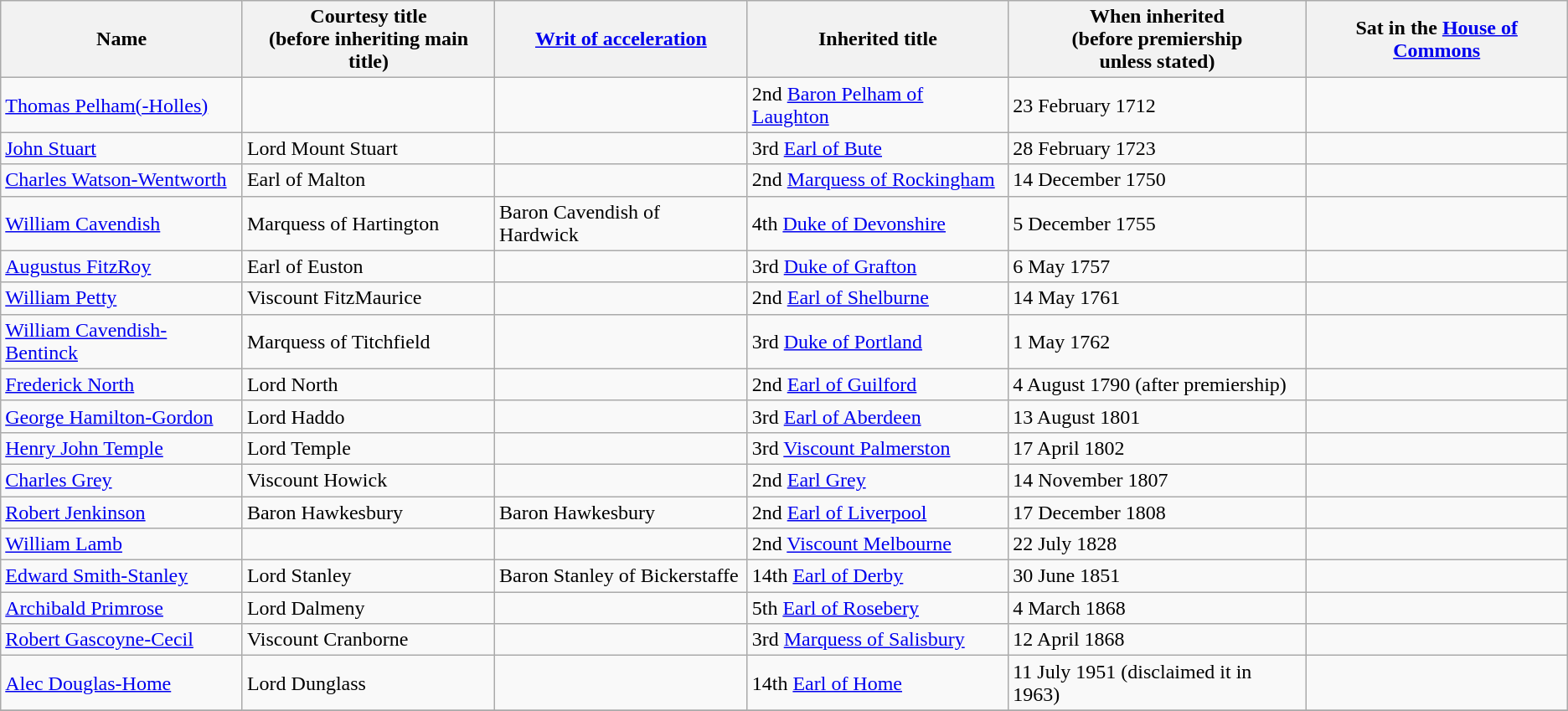<table class="wikitable">
<tr>
<th>Name</th>
<th>Courtesy title<br>(before inheriting main title)</th>
<th><a href='#'>Writ of acceleration</a></th>
<th>Inherited title</th>
<th>When inherited<br>(before premiership<br>unless stated)</th>
<th>Sat in the <a href='#'>House of Commons</a></th>
</tr>
<tr>
<td><a href='#'>Thomas Pelham(-Holles)</a></td>
<td></td>
<td></td>
<td> 2nd <a href='#'>Baron Pelham of Laughton</a></td>
<td>23 February 1712</td>
<td></td>
</tr>
<tr>
<td><a href='#'>John Stuart</a></td>
<td>Lord Mount Stuart</td>
<td></td>
<td> 3rd <a href='#'>Earl of Bute</a></td>
<td>28 February 1723</td>
<td></td>
</tr>
<tr>
<td><a href='#'>Charles Watson-Wentworth</a></td>
<td>Earl of Malton</td>
<td></td>
<td> 2nd <a href='#'>Marquess of Rockingham</a></td>
<td>14 December 1750</td>
<td></td>
</tr>
<tr>
<td><a href='#'>William Cavendish</a></td>
<td>Marquess of Hartington</td>
<td>Baron Cavendish of Hardwick</td>
<td> 4th <a href='#'>Duke of Devonshire</a></td>
<td>5 December 1755</td>
<td></td>
</tr>
<tr>
<td><a href='#'>Augustus FitzRoy</a></td>
<td>Earl of Euston</td>
<td></td>
<td> 3rd <a href='#'>Duke of Grafton</a></td>
<td>6 May 1757</td>
<td></td>
</tr>
<tr>
<td><a href='#'>William Petty</a></td>
<td>Viscount FitzMaurice</td>
<td></td>
<td> 2nd <a href='#'>Earl of Shelburne</a></td>
<td>14 May 1761</td>
<td></td>
</tr>
<tr>
<td><a href='#'>William Cavendish-Bentinck</a></td>
<td>Marquess of Titchfield</td>
<td></td>
<td> 3rd <a href='#'>Duke of Portland</a></td>
<td>1 May 1762</td>
<td></td>
</tr>
<tr>
<td><a href='#'>Frederick North</a></td>
<td>Lord North</td>
<td></td>
<td> 2nd <a href='#'>Earl of Guilford</a></td>
<td>4 August 1790 (after premiership)</td>
<td></td>
</tr>
<tr>
<td><a href='#'>George Hamilton-Gordon</a></td>
<td>Lord Haddo</td>
<td></td>
<td> 3rd <a href='#'>Earl of Aberdeen</a></td>
<td>13 August 1801</td>
<td></td>
</tr>
<tr>
<td><a href='#'>Henry John Temple</a></td>
<td>Lord Temple</td>
<td></td>
<td> 3rd <a href='#'>Viscount Palmerston</a></td>
<td>17 April 1802</td>
<td></td>
</tr>
<tr>
<td><a href='#'>Charles Grey</a></td>
<td>Viscount Howick</td>
<td></td>
<td> 2nd <a href='#'>Earl Grey</a></td>
<td>14 November 1807</td>
<td></td>
</tr>
<tr>
<td><a href='#'>Robert Jenkinson</a></td>
<td>Baron Hawkesbury</td>
<td>Baron Hawkesbury</td>
<td> 2nd <a href='#'>Earl of Liverpool</a></td>
<td>17 December 1808</td>
<td></td>
</tr>
<tr>
<td><a href='#'>William Lamb</a></td>
<td></td>
<td></td>
<td> 2nd <a href='#'>Viscount Melbourne</a></td>
<td>22 July 1828</td>
<td></td>
</tr>
<tr>
<td><a href='#'>Edward Smith-Stanley</a></td>
<td>Lord Stanley</td>
<td>Baron Stanley of Bickerstaffe</td>
<td> 14th <a href='#'>Earl of Derby</a></td>
<td>30 June 1851</td>
<td></td>
</tr>
<tr>
<td><a href='#'>Archibald Primrose</a></td>
<td>Lord Dalmeny</td>
<td></td>
<td> 5th <a href='#'>Earl of Rosebery</a></td>
<td>4 March 1868</td>
<td></td>
</tr>
<tr>
<td><a href='#'>Robert Gascoyne-Cecil</a></td>
<td>Viscount Cranborne</td>
<td></td>
<td> 3rd <a href='#'>Marquess of Salisbury</a></td>
<td>12 April 1868</td>
<td></td>
</tr>
<tr>
<td><a href='#'>Alec Douglas-Home</a></td>
<td>Lord Dunglass</td>
<td></td>
<td> 14th <a href='#'>Earl of Home</a></td>
<td>11 July 1951 (disclaimed it in 1963)</td>
<td></td>
</tr>
<tr>
</tr>
</table>
